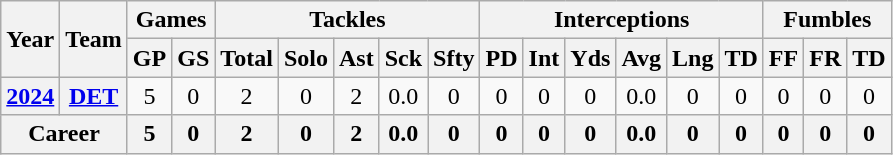<table class="wikitable" style="text-align:center;">
<tr>
<th rowspan="2">Year</th>
<th rowspan="2">Team</th>
<th colspan="2">Games</th>
<th colspan="5">Tackles</th>
<th colspan="6">Interceptions</th>
<th colspan="3">Fumbles</th>
</tr>
<tr>
<th>GP</th>
<th>GS</th>
<th>Total</th>
<th>Solo</th>
<th>Ast</th>
<th>Sck</th>
<th>Sfty</th>
<th>PD</th>
<th>Int</th>
<th>Yds</th>
<th>Avg</th>
<th>Lng</th>
<th>TD</th>
<th>FF</th>
<th>FR</th>
<th>TD</th>
</tr>
<tr>
<th><a href='#'>2024</a></th>
<th><a href='#'>DET</a></th>
<td>5</td>
<td>0</td>
<td>2</td>
<td>0</td>
<td>2</td>
<td>0.0</td>
<td>0</td>
<td>0</td>
<td>0</td>
<td>0</td>
<td>0.0</td>
<td>0</td>
<td>0</td>
<td>0</td>
<td>0</td>
<td>0</td>
</tr>
<tr>
<th colspan="2">Career</th>
<th>5</th>
<th>0</th>
<th>2</th>
<th>0</th>
<th>2</th>
<th>0.0</th>
<th>0</th>
<th>0</th>
<th>0</th>
<th>0</th>
<th>0.0</th>
<th>0</th>
<th>0</th>
<th>0</th>
<th>0</th>
<th>0</th>
</tr>
</table>
